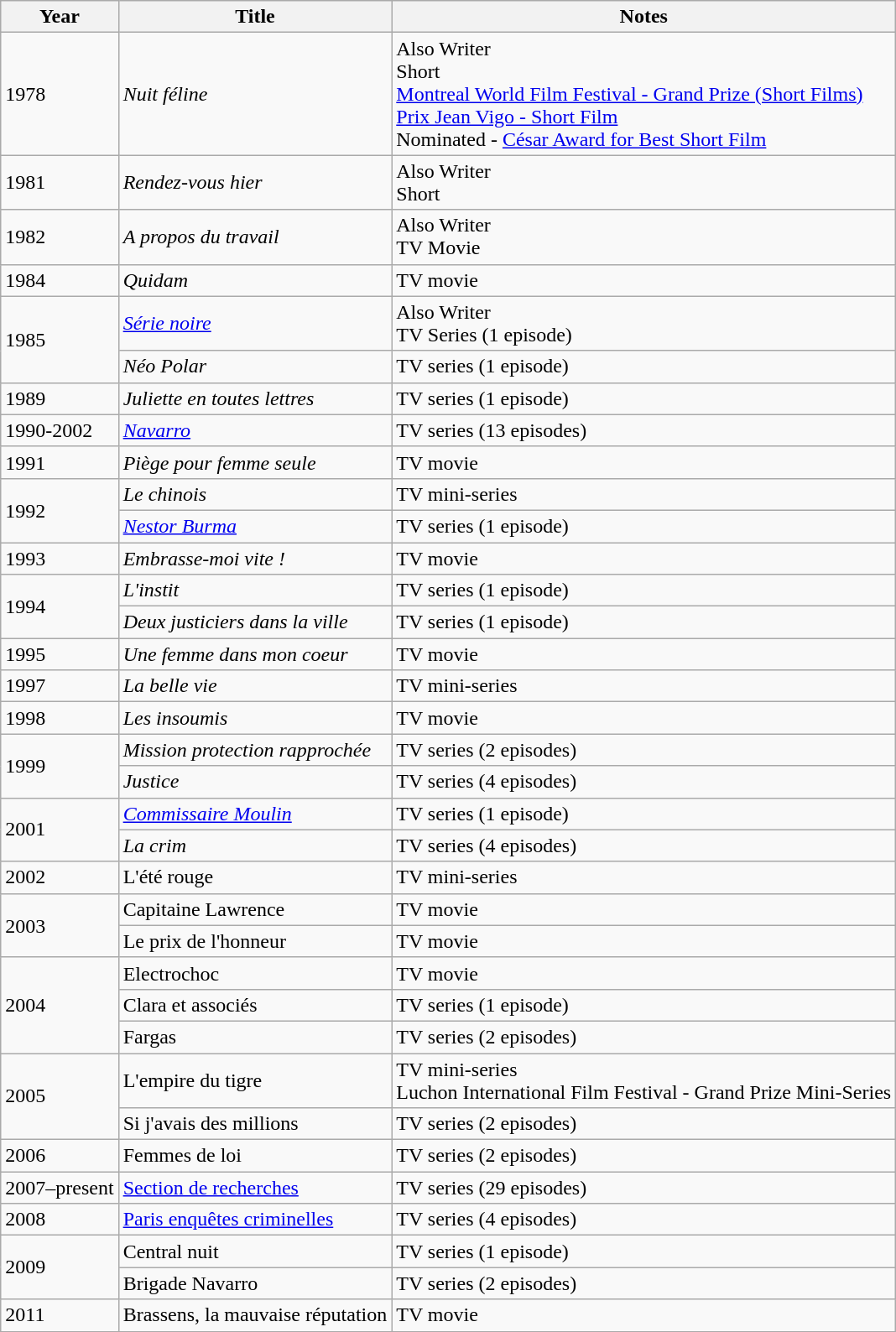<table class="wikitable sortable">
<tr>
<th>Year</th>
<th>Title</th>
<th class="unsortable">Notes</th>
</tr>
<tr>
<td rowspan=1>1978</td>
<td><em>Nuit féline</em></td>
<td>Also Writer<br>Short<br><a href='#'>Montreal World Film Festival - Grand Prize (Short Films)</a><br><a href='#'>Prix Jean Vigo - Short Film</a><br>Nominated - <a href='#'>César Award for Best Short Film</a></td>
</tr>
<tr>
<td rowspan=1>1981</td>
<td><em>Rendez-vous hier</em></td>
<td>Also Writer<br>Short</td>
</tr>
<tr>
<td rowspan=1>1982</td>
<td><em>A propos du travail</em></td>
<td>Also Writer<br>TV Movie</td>
</tr>
<tr>
<td rowspan=1>1984</td>
<td><em>Quidam</em></td>
<td>TV movie</td>
</tr>
<tr>
<td rowspan=2>1985</td>
<td><em><a href='#'>Série noire</a></em></td>
<td>Also Writer<br>TV Series (1 episode)</td>
</tr>
<tr>
<td><em>Néo Polar</em></td>
<td>TV series (1 episode)</td>
</tr>
<tr>
<td rowspan=1>1989</td>
<td><em>Juliette en toutes lettres</em></td>
<td>TV series (1 episode)</td>
</tr>
<tr>
<td rowspan=1>1990-2002</td>
<td><em><a href='#'>Navarro</a></em></td>
<td>TV series (13 episodes)</td>
</tr>
<tr>
<td rowspan=1>1991</td>
<td><em>Piège pour femme seule</em></td>
<td>TV movie</td>
</tr>
<tr>
<td rowspan=2>1992</td>
<td><em>Le chinois</em></td>
<td>TV mini-series</td>
</tr>
<tr>
<td><em><a href='#'>Nestor Burma</a></em></td>
<td>TV series (1 episode)</td>
</tr>
<tr>
<td rowspan=1>1993</td>
<td><em>Embrasse-moi vite !</em></td>
<td>TV movie</td>
</tr>
<tr>
<td rowspan=2>1994</td>
<td><em>L'instit</em></td>
<td>TV series (1 episode)</td>
</tr>
<tr>
<td><em>Deux justiciers dans la ville</em></td>
<td>TV series (1 episode)</td>
</tr>
<tr>
<td rowspan=1>1995</td>
<td><em>Une femme dans mon coeur</em></td>
<td>TV movie</td>
</tr>
<tr>
<td rowspan=1>1997</td>
<td><em>La belle vie</em></td>
<td>TV mini-series</td>
</tr>
<tr>
<td rowspan=1>1998</td>
<td><em>Les insoumis</em></td>
<td>TV movie</td>
</tr>
<tr>
<td rowspan=2>1999</td>
<td><em>Mission protection rapprochée</em></td>
<td>TV series (2 episodes)</td>
</tr>
<tr>
<td><em>Justice</em></td>
<td>TV series (4 episodes)</td>
</tr>
<tr>
<td rowspan=2>2001</td>
<td><em><a href='#'>Commissaire Moulin</a></em></td>
<td>TV series (1 episode)</td>
</tr>
<tr>
<td><em>La crim<strong></td>
<td>TV series (4 episodes)</td>
</tr>
<tr>
<td rowspan=1>2002</td>
<td></em>L'été rouge<em></td>
<td>TV mini-series</td>
</tr>
<tr>
<td rowspan=2>2003</td>
<td></em>Capitaine Lawrence<em></td>
<td>TV movie</td>
</tr>
<tr>
<td></em>Le prix de l'honneur<em></td>
<td>TV movie</td>
</tr>
<tr>
<td rowspan=3>2004</td>
<td></em>Electrochoc<em></td>
<td>TV movie</td>
</tr>
<tr>
<td></em>Clara et associés<em></td>
<td>TV series (1 episode)</td>
</tr>
<tr>
<td></em>Fargas<em></td>
<td>TV series (2 episodes)</td>
</tr>
<tr>
<td rowspan=2>2005</td>
<td></em>L'empire du tigre<em></td>
<td>TV mini-series<br>Luchon International Film Festival - Grand Prize Mini-Series</td>
</tr>
<tr>
<td></em>Si j'avais des millions<em></td>
<td>TV series (2 episodes)</td>
</tr>
<tr>
<td rowspan=1>2006</td>
<td></em>Femmes de loi<em></td>
<td>TV series (2 episodes)</td>
</tr>
<tr>
<td rowspan=1>2007–present</td>
<td></em><a href='#'>Section de recherches</a><em></td>
<td>TV series (29 episodes)</td>
</tr>
<tr>
<td rowspan=1>2008</td>
<td></em><a href='#'>Paris enquêtes criminelles</a><em></td>
<td>TV series (4 episodes)</td>
</tr>
<tr>
<td rowspan=2>2009</td>
<td></em>Central nuit<em></td>
<td>TV series (1 episode)</td>
</tr>
<tr>
<td></em>Brigade Navarro<em></td>
<td>TV series (2 episodes)</td>
</tr>
<tr>
<td rowspan=1>2011</td>
<td></em>Brassens, la mauvaise réputation<em></td>
<td>TV movie</td>
</tr>
<tr>
</tr>
</table>
